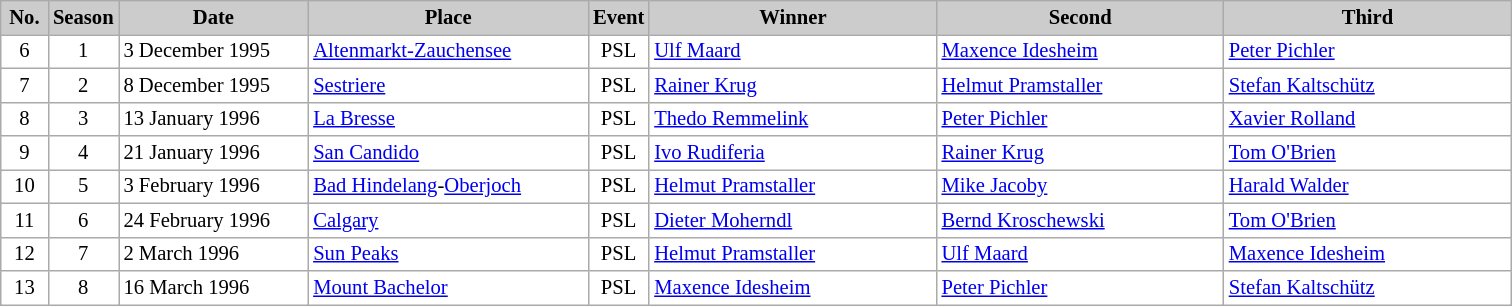<table class="wikitable plainrowheaders" style="background:#fff; font-size:86%; border:grey solid 1px; border-collapse:collapse;">
<tr style="background:#ccc; text-align:center;">
<th scope="col" style="background:#ccc; width:25px;">No.</th>
<th scope="col" style="background:#ccc; width:30px;">Season</th>
<th scope="col" style="background:#ccc; width:120px;">Date</th>
<th scope="col" style="background:#ccc; width:180px;">Place</th>
<th scope="col" style="background:#ccc; width:15px;">Event</th>
<th scope="col" style="background:#ccc; width:185px;">Winner</th>
<th scope="col" style="background:#ccc; width:185px;">Second</th>
<th scope="col" style="background:#ccc; width:185px;">Third</th>
</tr>
<tr>
<td align=center>6</td>
<td align=center>1</td>
<td>3 December 1995</td>
<td> <a href='#'>Altenmarkt-Zauchensee</a></td>
<td align=center>PSL</td>
<td> <a href='#'>Ulf Maard</a></td>
<td> <a href='#'>Maxence Idesheim</a></td>
<td> <a href='#'>Peter Pichler</a></td>
</tr>
<tr>
<td align=center>7</td>
<td align=center>2</td>
<td>8 December 1995</td>
<td> <a href='#'>Sestriere</a></td>
<td align=center>PSL</td>
<td> <a href='#'>Rainer Krug</a></td>
<td> <a href='#'>Helmut Pramstaller</a></td>
<td> <a href='#'>Stefan Kaltschütz</a></td>
</tr>
<tr>
<td align=center>8</td>
<td align=center>3</td>
<td>13 January 1996</td>
<td> <a href='#'>La Bresse</a></td>
<td align=center>PSL</td>
<td> <a href='#'>Thedo Remmelink</a></td>
<td> <a href='#'>Peter Pichler</a></td>
<td> <a href='#'>Xavier Rolland</a></td>
</tr>
<tr>
<td align=center>9</td>
<td align=center>4</td>
<td>21 January 1996</td>
<td> <a href='#'>San Candido</a></td>
<td align=center>PSL</td>
<td> <a href='#'>Ivo Rudiferia</a></td>
<td> <a href='#'>Rainer Krug</a></td>
<td> <a href='#'>Tom O'Brien</a></td>
</tr>
<tr>
<td align=center>10</td>
<td align=center>5</td>
<td>3 February 1996</td>
<td> <a href='#'>Bad Hindelang</a>-<a href='#'>Oberjoch</a></td>
<td align=center>PSL</td>
<td> <a href='#'>Helmut Pramstaller</a></td>
<td> <a href='#'>Mike Jacoby</a></td>
<td> <a href='#'>Harald Walder</a></td>
</tr>
<tr>
<td align=center>11</td>
<td align=center>6</td>
<td>24 February 1996</td>
<td> <a href='#'>Calgary</a></td>
<td align=center>PSL</td>
<td> <a href='#'>Dieter Moherndl</a></td>
<td> <a href='#'>Bernd Kroschewski</a></td>
<td> <a href='#'>Tom O'Brien</a></td>
</tr>
<tr>
<td align=center>12</td>
<td align=center>7</td>
<td>2 March 1996</td>
<td> <a href='#'>Sun Peaks</a></td>
<td align=center>PSL</td>
<td> <a href='#'>Helmut Pramstaller</a></td>
<td> <a href='#'>Ulf Maard</a></td>
<td> <a href='#'>Maxence Idesheim</a></td>
</tr>
<tr>
<td align=center>13</td>
<td align=center>8</td>
<td>16 March 1996</td>
<td> <a href='#'>Mount Bachelor</a></td>
<td align=center>PSL</td>
<td> <a href='#'>Maxence Idesheim</a></td>
<td> <a href='#'>Peter Pichler</a></td>
<td> <a href='#'>Stefan Kaltschütz</a></td>
</tr>
</table>
